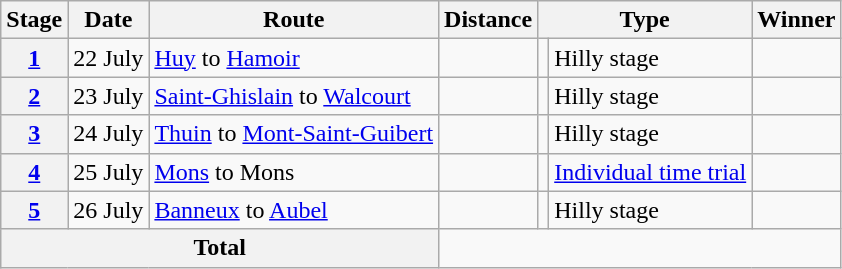<table class="wikitable">
<tr>
<th scope="col">Stage</th>
<th scope="col">Date</th>
<th scope="col">Route</th>
<th scope="col">Distance</th>
<th scope="col" colspan="2">Type</th>
<th scope="col">Winner</th>
</tr>
<tr>
<th scope="row" style="text-align:center;"><a href='#'>1</a></th>
<td style="text-align:center;">22 July</td>
<td><a href='#'>Huy</a> to <a href='#'>Hamoir</a></td>
<td style="text-align:center;"></td>
<td></td>
<td>Hilly stage</td>
<td></td>
</tr>
<tr>
<th scope="row" style="text-align:center;"><a href='#'>2</a></th>
<td style="text-align:center;">23 July</td>
<td><a href='#'>Saint-Ghislain</a> to <a href='#'>Walcourt</a></td>
<td style="text-align:center;"></td>
<td></td>
<td>Hilly stage</td>
<td></td>
</tr>
<tr>
<th scope="row" style="text-align:center;"><a href='#'>3</a></th>
<td style="text-align:center;">24 July</td>
<td><a href='#'>Thuin</a> to <a href='#'>Mont-Saint-Guibert</a></td>
<td style="text-align:center;"></td>
<td></td>
<td>Hilly stage</td>
<td></td>
</tr>
<tr>
<th scope="row" style="text-align:center;"><a href='#'>4</a></th>
<td style="text-align:center;">25 July</td>
<td><a href='#'>Mons</a> to Mons</td>
<td style="text-align:center;"></td>
<td></td>
<td><a href='#'>Individual time trial</a></td>
<td></td>
</tr>
<tr>
<th scope="row" style="text-align:center;"><a href='#'>5</a></th>
<td style="text-align:center;">26 July</td>
<td><a href='#'>Banneux</a> to <a href='#'>Aubel</a></td>
<td style="text-align:center;"></td>
<td></td>
<td>Hilly stage</td>
<td></td>
</tr>
<tr>
<th colspan="3">Total</th>
<td colspan="4" style="text-align:center;"></td>
</tr>
</table>
